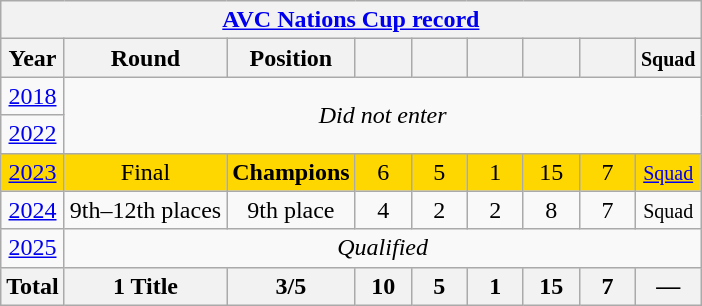<table class="wikitable" style="text-align: center;">
<tr>
<th colspan=9><a href='#'>AVC Nations Cup record</a></th>
</tr>
<tr>
<th>Year</th>
<th>Round</th>
<th>Position</th>
<th width=30></th>
<th width=30></th>
<th width=30></th>
<th width=30></th>
<th width=30></th>
<th><small>Squad</small></th>
</tr>
<tr>
<td> <a href='#'>2018</a></td>
<td colspan=8 rowspan=2><em>Did not enter</em></td>
</tr>
<tr>
<td> <a href='#'>2022</a></td>
</tr>
<tr bgcolor=gold>
<td> <a href='#'>2023</a></td>
<td>Final</td>
<td> <strong>Champions</strong></td>
<td>6</td>
<td>5</td>
<td>1</td>
<td>15</td>
<td>7</td>
<td><small><a href='#'>Squad</a></small></td>
</tr>
<tr>
<td> <a href='#'>2024</a></td>
<td>9th–12th places</td>
<td>9th place</td>
<td>4</td>
<td>2</td>
<td>2</td>
<td>8</td>
<td>7</td>
<td><small>Squad</small></td>
</tr>
<tr>
<td> <a href='#'>2025</a></td>
<td colspan=8><em>Qualified</em></td>
</tr>
<tr>
<th>Total</th>
<th>1 Title</th>
<th>3/5</th>
<th>10</th>
<th>5</th>
<th>1</th>
<th>15</th>
<th>7</th>
<th>—</th>
</tr>
</table>
